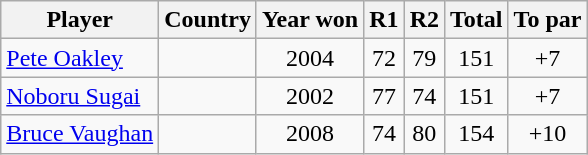<table class="wikitable" style="text-align:center">
<tr>
<th>Player</th>
<th>Country</th>
<th>Year won</th>
<th>R1</th>
<th>R2</th>
<th>Total</th>
<th>To par</th>
</tr>
<tr>
<td align=left><a href='#'>Pete Oakley</a></td>
<td align=left></td>
<td>2004</td>
<td>72</td>
<td>79</td>
<td>151</td>
<td>+7</td>
</tr>
<tr>
<td align=left><a href='#'>Noboru Sugai</a></td>
<td align=left></td>
<td>2002</td>
<td>77</td>
<td>74</td>
<td>151</td>
<td>+7</td>
</tr>
<tr>
<td align=left><a href='#'>Bruce Vaughan</a></td>
<td align=left></td>
<td>2008</td>
<td>74</td>
<td>80</td>
<td>154</td>
<td>+10</td>
</tr>
</table>
